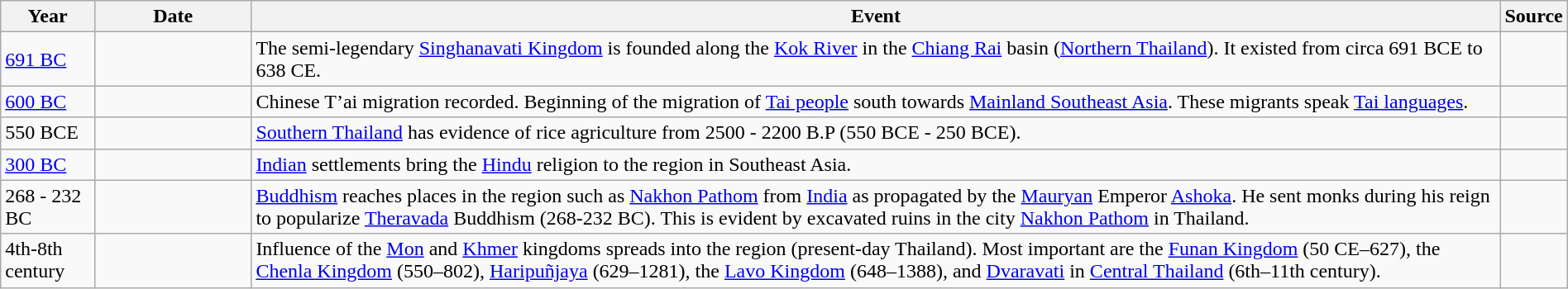<table class="wikitable" width="100%">
<tr>
<th style="width:6%">Year</th>
<th style="width:10%">Date</th>
<th>Event</th>
<th>Source</th>
</tr>
<tr>
<td><a href='#'>691 BC</a></td>
<td></td>
<td>The semi-legendary <a href='#'>Singhanavati Kingdom</a> is founded along the <a href='#'>Kok River</a> in the <a href='#'>Chiang Rai</a> basin (<a href='#'>Northern Thailand</a>). It existed from circa 691 BCE to 638 CE.</td>
<td></td>
</tr>
<tr>
<td><a href='#'>600 BC</a></td>
<td></td>
<td>Chinese T’ai migration recorded. Beginning of the migration of <a href='#'>Tai people</a> south towards <a href='#'>Mainland Southeast Asia</a>. These migrants speak <a href='#'>Tai languages</a>.</td>
<td></td>
</tr>
<tr>
<td>550 BCE</td>
<td></td>
<td><a href='#'>Southern Thailand</a> has evidence of rice agriculture from 2500 - 2200 B.P (550 BCE - 250 BCE).</td>
<td></td>
</tr>
<tr>
<td><a href='#'>300 BC</a></td>
<td></td>
<td><a href='#'>Indian</a> settlements bring the <a href='#'>Hindu</a> religion to the region in Southeast Asia.</td>
<td></td>
</tr>
<tr>
<td>268 - 232 BC</td>
<td></td>
<td><a href='#'>Buddhism</a> reaches places in the region such as <a href='#'>Nakhon Pathom</a> from <a href='#'>India</a> as propagated by the <a href='#'>Mauryan</a> Emperor <a href='#'>Ashoka</a>. He sent monks during his reign to popularize <a href='#'>Theravada</a> Buddhism (268-232 BC). This is evident by excavated ruins in the city <a href='#'>Nakhon Pathom</a> in Thailand.</td>
<td></td>
</tr>
<tr>
<td>4th-8th century</td>
<td></td>
<td>Influence of the <a href='#'>Mon</a> and <a href='#'>Khmer</a> kingdoms spreads into the region (present-day Thailand). Most important are the <a href='#'>Funan Kingdom</a> (50 CE–627), the <a href='#'>Chenla Kingdom</a> (550–802), <a href='#'>Haripuñjaya</a> (629–1281), the <a href='#'>Lavo Kingdom</a> (648–1388)<em>,</em> and <a href='#'>Dvaravati</a> in <a href='#'>Central Thailand</a> (6th–11th century).</td>
<td></td>
</tr>
</table>
